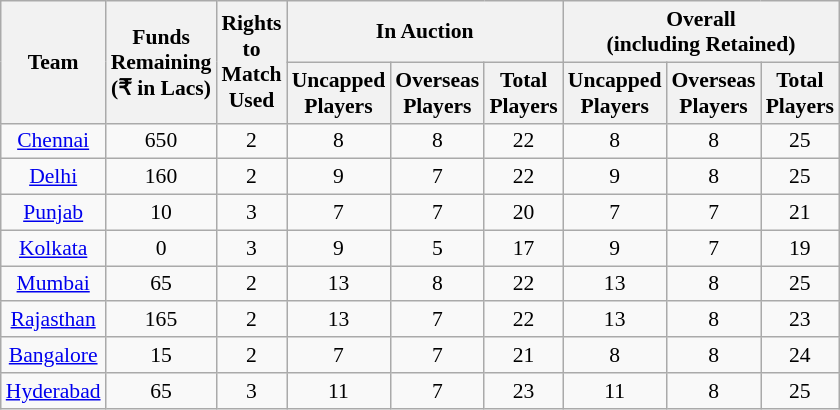<table class=wikitable style="margin:0; font-size:90%; text-align:center">
<tr>
<th rowspan="2">Team</th>
<th rowspan="2">Funds<br> Remaining<br> (₹ in Lacs)</th>
<th rowspan="2">Rights<br> to<br> Match<br> Used</th>
<th colspan="3">In Auction</th>
<th colspan="3">Overall<br> (including Retained)</th>
</tr>
<tr>
<th>Uncapped <br>Players</th>
<th>Overseas <br>Players</th>
<th>Total <br> Players</th>
<th>Uncapped <br>Players</th>
<th>Overseas <br>Players</th>
<th>Total <br> Players</th>
</tr>
<tr>
<td><a href='#'>Chennai</a></td>
<td>650</td>
<td>2</td>
<td>8</td>
<td>8</td>
<td>22</td>
<td>8</td>
<td>8</td>
<td>25</td>
</tr>
<tr>
<td><a href='#'>Delhi</a></td>
<td>160</td>
<td>2</td>
<td>9</td>
<td>7</td>
<td>22</td>
<td>9</td>
<td>8</td>
<td>25</td>
</tr>
<tr>
<td><a href='#'>Punjab</a></td>
<td>10</td>
<td>3</td>
<td>7</td>
<td>7</td>
<td>20</td>
<td>7</td>
<td>7</td>
<td>21</td>
</tr>
<tr>
<td><a href='#'>Kolkata</a></td>
<td>0</td>
<td>3</td>
<td>9</td>
<td>5</td>
<td>17</td>
<td>9</td>
<td>7</td>
<td>19</td>
</tr>
<tr>
<td><a href='#'>Mumbai</a></td>
<td>65</td>
<td>2</td>
<td>13</td>
<td>8</td>
<td>22</td>
<td>13</td>
<td>8</td>
<td>25</td>
</tr>
<tr>
<td><a href='#'>Rajasthan</a></td>
<td>165</td>
<td>2</td>
<td>13</td>
<td>7</td>
<td>22</td>
<td>13</td>
<td>8</td>
<td>23</td>
</tr>
<tr>
<td><a href='#'>Bangalore</a></td>
<td>15</td>
<td>2</td>
<td>7</td>
<td>7</td>
<td>21</td>
<td>8</td>
<td>8</td>
<td>24</td>
</tr>
<tr>
<td><a href='#'>Hyderabad</a></td>
<td>65</td>
<td>3</td>
<td>11</td>
<td>7</td>
<td>23</td>
<td>11</td>
<td>8</td>
<td>25</td>
</tr>
</table>
